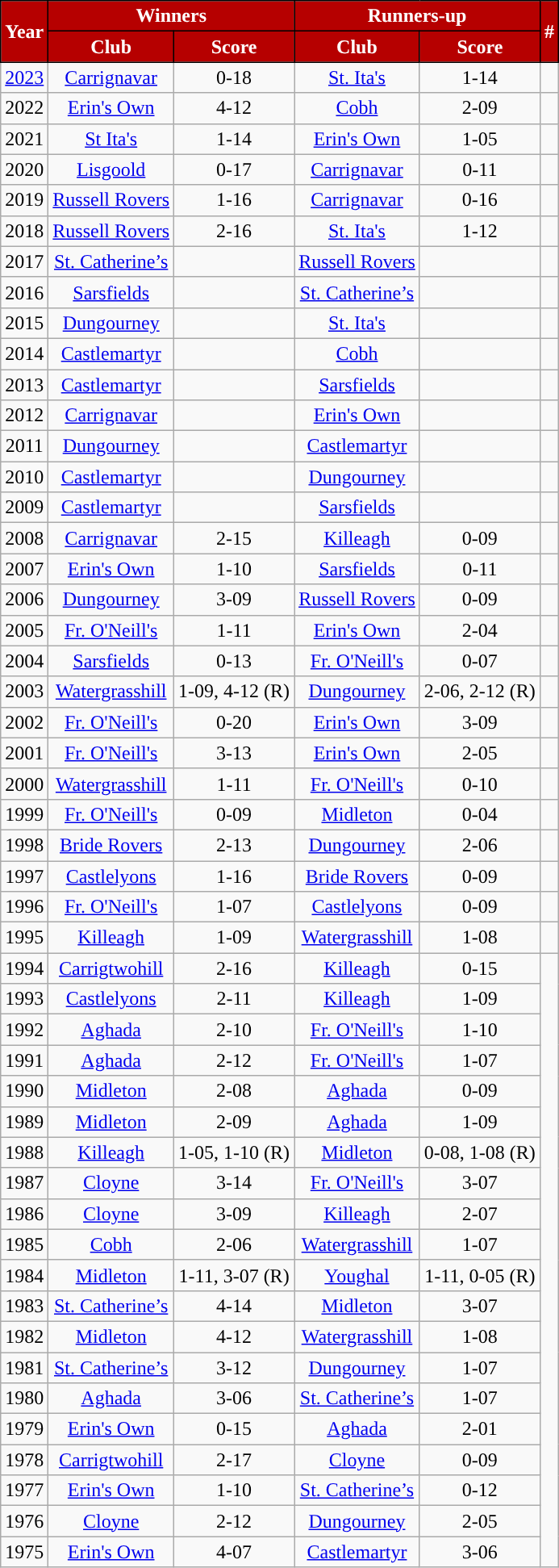<table class="wikitable" style="text-align:center;">
<tr>
<th rowspan="2" style="background:#B60000;color:white;border:1px solid black">Year</th>
<th colspan="2" style="background:#B60000;color:white;border:1px solid black">Winners</th>
<th colspan="2" style="background:#B60000;color:white;border:1px solid black">Runners-up</th>
<th rowspan="2" style="background:#B60000;color:white;border:1px solid black">#</th>
</tr>
<tr>
<th style="background:#B60000;color:white;border:1px solid black">Club</th>
<th style="background:#B60000;color:white;border:1px solid black">Score</th>
<th style="background:#B60000;color:white;border:1px solid black">Club</th>
<th style="background:#B60000;color:white;border:1px solid black">Score</th>
</tr>
<tr>
<td><a href='#'>2023</a></td>
<td><a href='#'>Carrignavar</a></td>
<td>0-18</td>
<td><a href='#'>St. Ita's</a></td>
<td>1-14</td>
<td></td>
</tr>
<tr>
<td>2022</td>
<td><a href='#'>Erin's Own</a></td>
<td>4-12</td>
<td><a href='#'>Cobh</a></td>
<td>2-09</td>
<td></td>
</tr>
<tr>
<td>2021</td>
<td><a href='#'>St Ita's</a></td>
<td>1-14</td>
<td><a href='#'>Erin's Own</a></td>
<td>1-05</td>
<td></td>
</tr>
<tr>
<td>2020</td>
<td><a href='#'>Lisgoold</a></td>
<td>0-17</td>
<td><a href='#'>Carrignavar</a></td>
<td>0-11</td>
<td></td>
</tr>
<tr>
<td>2019</td>
<td><a href='#'>Russell Rovers</a></td>
<td>1-16</td>
<td><a href='#'>Carrignavar</a></td>
<td>0-16</td>
<td></td>
</tr>
<tr>
<td>2018</td>
<td><a href='#'>Russell Rovers</a></td>
<td>2-16</td>
<td><a href='#'>St. Ita's</a></td>
<td>1-12</td>
<td></td>
</tr>
<tr>
<td>2017</td>
<td><a href='#'>St. Catherine’s</a></td>
<td></td>
<td><a href='#'>Russell Rovers</a></td>
<td></td>
<td></td>
</tr>
<tr>
<td>2016</td>
<td><a href='#'>Sarsfields</a></td>
<td></td>
<td><a href='#'>St. Catherine’s</a></td>
<td></td>
<td></td>
</tr>
<tr>
<td>2015</td>
<td><a href='#'>Dungourney</a></td>
<td></td>
<td><a href='#'>St. Ita's</a></td>
<td></td>
<td></td>
</tr>
<tr>
<td>2014</td>
<td><a href='#'>Castlemartyr</a></td>
<td></td>
<td><a href='#'>Cobh</a></td>
<td></td>
<td></td>
</tr>
<tr>
<td>2013</td>
<td><a href='#'>Castlemartyr</a></td>
<td></td>
<td><a href='#'>Sarsfields</a></td>
<td></td>
<td></td>
</tr>
<tr>
<td>2012</td>
<td><a href='#'>Carrignavar</a></td>
<td></td>
<td><a href='#'>Erin's Own</a></td>
<td></td>
<td></td>
</tr>
<tr>
<td>2011</td>
<td><a href='#'>Dungourney</a></td>
<td></td>
<td><a href='#'>Castlemartyr</a></td>
<td></td>
<td></td>
</tr>
<tr>
<td>2010</td>
<td><a href='#'>Castlemartyr</a></td>
<td></td>
<td><a href='#'>Dungourney</a></td>
<td></td>
<td></td>
</tr>
<tr>
<td>2009</td>
<td><a href='#'>Castlemartyr</a></td>
<td></td>
<td><a href='#'>Sarsfields</a></td>
<td></td>
<td></td>
</tr>
<tr>
<td>2008</td>
<td><a href='#'>Carrignavar</a></td>
<td>2-15</td>
<td><a href='#'>Killeagh</a></td>
<td>0-09</td>
<td></td>
</tr>
<tr>
<td>2007</td>
<td><a href='#'>Erin's Own</a></td>
<td>1-10</td>
<td><a href='#'>Sarsfields</a></td>
<td>0-11</td>
<td></td>
</tr>
<tr>
<td>2006</td>
<td><a href='#'>Dungourney</a></td>
<td>3-09</td>
<td><a href='#'>Russell Rovers</a></td>
<td>0-09</td>
<td></td>
</tr>
<tr>
<td>2005</td>
<td><a href='#'>Fr. O'Neill's</a></td>
<td>1-11</td>
<td><a href='#'>Erin's Own</a></td>
<td>2-04</td>
<td></td>
</tr>
<tr>
<td>2004</td>
<td><a href='#'>Sarsfields</a></td>
<td>0-13</td>
<td><a href='#'>Fr. O'Neill's</a></td>
<td>0-07</td>
<td></td>
</tr>
<tr>
<td>2003</td>
<td><a href='#'>Watergrasshill</a></td>
<td>1-09, 4-12 (R)</td>
<td><a href='#'>Dungourney</a></td>
<td>2-06, 2-12 (R)</td>
<td></td>
</tr>
<tr>
<td>2002</td>
<td><a href='#'>Fr. O'Neill's</a></td>
<td>0-20</td>
<td><a href='#'>Erin's Own</a></td>
<td>3-09</td>
<td></td>
</tr>
<tr>
<td>2001</td>
<td><a href='#'>Fr. O'Neill's</a></td>
<td>3-13</td>
<td><a href='#'>Erin's Own</a></td>
<td>2-05</td>
<td></td>
</tr>
<tr>
<td>2000</td>
<td><a href='#'>Watergrasshill</a></td>
<td>1-11</td>
<td><a href='#'>Fr. O'Neill's</a></td>
<td>0-10</td>
<td></td>
</tr>
<tr>
<td>1999</td>
<td><a href='#'>Fr. O'Neill's</a></td>
<td>0-09</td>
<td><a href='#'>Midleton</a></td>
<td>0-04</td>
<td></td>
</tr>
<tr>
<td>1998</td>
<td><a href='#'>Bride Rovers</a></td>
<td>2-13</td>
<td><a href='#'>Dungourney</a></td>
<td>2-06</td>
<td></td>
</tr>
<tr>
<td>1997</td>
<td><a href='#'>Castlelyons</a></td>
<td>1-16</td>
<td><a href='#'>Bride Rovers</a></td>
<td>0-09</td>
<td></td>
</tr>
<tr>
<td>1996</td>
<td><a href='#'>Fr. O'Neill's</a></td>
<td>1-07</td>
<td><a href='#'>Castlelyons</a></td>
<td>0-09</td>
<td></td>
</tr>
<tr>
<td>1995</td>
<td><a href='#'>Killeagh</a></td>
<td>1-09</td>
<td><a href='#'>Watergrasshill</a></td>
<td>1-08</td>
<td></td>
</tr>
<tr>
<td>1994</td>
<td><a href='#'>Carrigtwohill</a></td>
<td>2-16</td>
<td><a href='#'>Killeagh</a></td>
<td>0-15</td>
</tr>
<tr>
<td>1993</td>
<td><a href='#'>Castlelyons</a></td>
<td>2-11</td>
<td><a href='#'>Killeagh</a></td>
<td>1-09</td>
</tr>
<tr>
<td>1992</td>
<td><a href='#'>Aghada</a></td>
<td>2-10</td>
<td><a href='#'>Fr. O'Neill's</a></td>
<td>1-10</td>
</tr>
<tr>
<td>1991</td>
<td><a href='#'>Aghada</a></td>
<td>2-12</td>
<td><a href='#'>Fr. O'Neill's</a></td>
<td>1-07</td>
</tr>
<tr>
<td>1990</td>
<td><a href='#'>Midleton</a></td>
<td>2-08</td>
<td><a href='#'>Aghada</a></td>
<td>0-09</td>
</tr>
<tr>
<td>1989</td>
<td><a href='#'>Midleton</a></td>
<td>2-09</td>
<td><a href='#'>Aghada</a></td>
<td>1-09</td>
</tr>
<tr>
<td>1988</td>
<td><a href='#'>Killeagh</a></td>
<td>1-05, 1-10 (R)</td>
<td><a href='#'>Midleton</a></td>
<td>0-08, 1-08 (R)</td>
</tr>
<tr>
<td>1987</td>
<td><a href='#'>Cloyne</a></td>
<td>3-14</td>
<td><a href='#'>Fr. O'Neill's</a></td>
<td>3-07</td>
</tr>
<tr>
<td>1986</td>
<td><a href='#'>Cloyne</a></td>
<td>3-09</td>
<td><a href='#'>Killeagh</a></td>
<td>2-07</td>
</tr>
<tr>
<td>1985</td>
<td><a href='#'>Cobh</a></td>
<td>2-06</td>
<td><a href='#'>Watergrasshill</a></td>
<td>1-07</td>
</tr>
<tr>
<td>1984</td>
<td><a href='#'>Midleton</a></td>
<td>1-11, 3-07 (R)</td>
<td><a href='#'>Youghal</a></td>
<td>1-11, 0-05 (R)</td>
</tr>
<tr>
<td>1983</td>
<td><a href='#'>St. Catherine’s</a></td>
<td>4-14</td>
<td><a href='#'>Midleton</a></td>
<td>3-07</td>
</tr>
<tr>
<td>1982</td>
<td><a href='#'>Midleton</a></td>
<td>4-12</td>
<td><a href='#'>Watergrasshill</a></td>
<td>1-08</td>
</tr>
<tr>
<td>1981</td>
<td><a href='#'>St. Catherine’s</a></td>
<td>3-12</td>
<td><a href='#'>Dungourney</a></td>
<td>1-07</td>
</tr>
<tr>
<td>1980</td>
<td><a href='#'>Aghada</a></td>
<td>3-06</td>
<td><a href='#'>St. Catherine’s</a></td>
<td>1-07</td>
</tr>
<tr>
<td>1979</td>
<td><a href='#'>Erin's Own</a></td>
<td>0-15</td>
<td><a href='#'>Aghada</a></td>
<td>2-01</td>
</tr>
<tr>
<td>1978</td>
<td><a href='#'>Carrigtwohill</a></td>
<td>2-17</td>
<td><a href='#'>Cloyne</a></td>
<td>0-09</td>
</tr>
<tr>
<td>1977</td>
<td><a href='#'>Erin's Own</a></td>
<td>1-10</td>
<td><a href='#'>St. Catherine’s</a></td>
<td>0-12</td>
</tr>
<tr>
<td>1976</td>
<td><a href='#'>Cloyne</a></td>
<td>2-12</td>
<td><a href='#'>Dungourney</a></td>
<td>2-05</td>
</tr>
<tr>
<td>1975</td>
<td><a href='#'>Erin's Own</a></td>
<td>4-07</td>
<td><a href='#'>Castlemartyr</a></td>
<td>3-06</td>
</tr>
</table>
